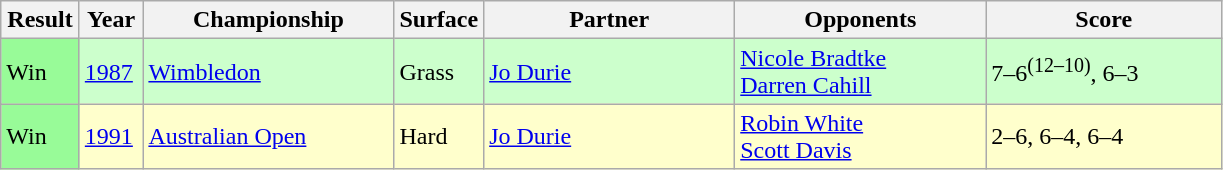<table class="sortable wikitable">
<tr>
<th style="width:45px">Result</th>
<th style="width:35px">Year</th>
<th style="width:160px">Championship</th>
<th style="width:50px">Surface</th>
<th style="width:160px">Partner</th>
<th style="width:160px">Opponents</th>
<th style="width:150px" class="unsortable">Score</th>
</tr>
<tr style="background:#ccffcc;">
<td style="background:#98fb98;">Win</td>
<td><a href='#'>1987</a></td>
<td><a href='#'>Wimbledon</a></td>
<td>Grass</td>
<td> <a href='#'>Jo Durie</a></td>
<td> <a href='#'>Nicole Bradtke</a><br> <a href='#'>Darren Cahill</a></td>
<td>7–6<sup>(12–10)</sup>, 6–3</td>
</tr>
<tr style="background:#ffffcc;">
<td style="background:#98fb98;">Win</td>
<td><a href='#'>1991</a></td>
<td><a href='#'>Australian Open</a></td>
<td>Hard</td>
<td> <a href='#'>Jo Durie</a></td>
<td> <a href='#'>Robin White</a><br> <a href='#'>Scott Davis</a></td>
<td>2–6, 6–4, 6–4</td>
</tr>
</table>
